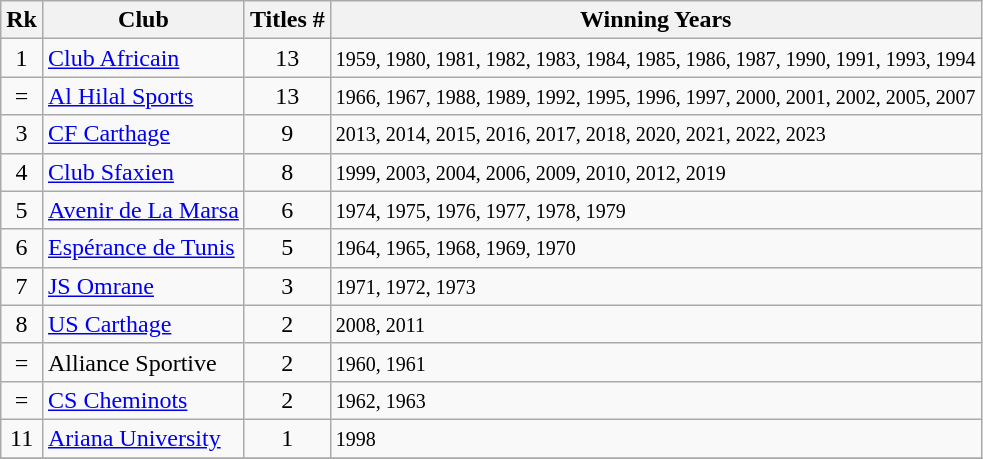<table class="wikitable">
<tr>
<th>Rk</th>
<th>Club</th>
<th>Titles #</th>
<th>Winning Years</th>
</tr>
<tr>
<td align="center">1</td>
<td><a href='#'>Club Africain</a> </td>
<td style="text-align:center;">13</td>
<td><small> 1959, 1980, 1981, 1982, 1983, 1984, 1985, 1986, 1987, 1990, 1991, 1993, 1994 </small></td>
</tr>
<tr>
<td align="center">=</td>
<td><a href='#'>Al Hilal Sports</a> </td>
<td style="text-align:center;">13</td>
<td><small> 1966, 1967, 1988, 1989, 1992, 1995, 1996, 1997, 2000, 2001, 2002, 2005, 2007 </small></td>
</tr>
<tr>
<td align="center">3</td>
<td><a href='#'>CF Carthage</a></td>
<td style="text-align:center;">9</td>
<td><small> 2013, 2014, 2015, 2016, 2017, 2018, 2020, 2021, 2022, 2023 </small></td>
</tr>
<tr>
<td align="center">4</td>
<td><a href='#'>Club Sfaxien</a></td>
<td style="text-align:center;">8</td>
<td><small>  1999, 2003, 2004, 2006, 2009, 2010, 2012, 2019 </small></td>
</tr>
<tr>
<td align="center">5</td>
<td><a href='#'>Avenir de La Marsa</a></td>
<td style="text-align:center;">6</td>
<td><small> 1974, 1975, 1976, 1977, 1978, 1979 </small></td>
</tr>
<tr>
<td align="center">6</td>
<td><a href='#'>Espérance de Tunis</a></td>
<td style="text-align:center;">5</td>
<td><small> 1964, 1965, 1968, 1969, 1970 </small></td>
</tr>
<tr>
<td align="center">7</td>
<td><a href='#'>JS Omrane</a></td>
<td style="text-align:center;">3</td>
<td><small> 1971, 1972, 1973 </small></td>
</tr>
<tr>
<td align="center">8</td>
<td><a href='#'>US Carthage</a></td>
<td style="text-align:center;">2</td>
<td><small> 2008, 2011 </small></td>
</tr>
<tr>
<td align="center">=</td>
<td>Alliance Sportive</td>
<td style="text-align:center;">2</td>
<td><small> 1960, 1961 </small></td>
</tr>
<tr>
<td align="center">=</td>
<td><a href='#'>CS Cheminots</a></td>
<td style="text-align:center;">2</td>
<td><small> 1962, 1963 </small></td>
</tr>
<tr>
<td align="center">11</td>
<td><a href='#'>Ariana University</a></td>
<td style="text-align:center;">1</td>
<td><small> 1998 </small></td>
</tr>
<tr>
</tr>
</table>
